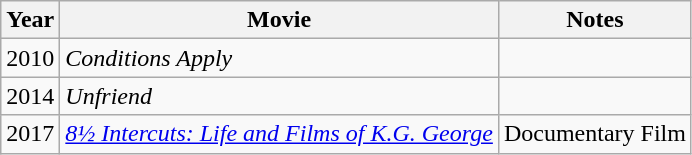<table class="wikitable">
<tr>
<th>Year</th>
<th>Movie</th>
<th>Notes</th>
</tr>
<tr>
<td>2010</td>
<td><em>Conditions Apply</em></td>
<td></td>
</tr>
<tr>
<td>2014</td>
<td><em>Unfriend</em></td>
<td></td>
</tr>
<tr>
<td>2017</td>
<td><em><a href='#'>8½ Intercuts: Life and Films of K.G. George</a></em></td>
<td>Documentary Film</td>
</tr>
</table>
